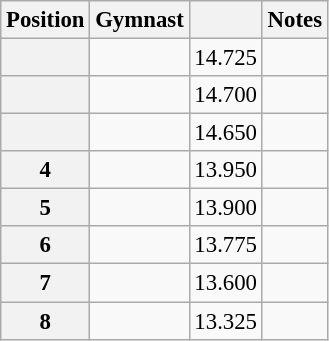<table class="wikitable sortable" style="text-align:center; font-size:95%">
<tr>
<th scope=col>Position</th>
<th scope=col>Gymnast</th>
<th scope=col></th>
<th scope=col>Notes</th>
</tr>
<tr>
<th scope=row></th>
<td align=left></td>
<td>14.725</td>
<td></td>
</tr>
<tr>
<th scope=row></th>
<td align=left></td>
<td>14.700</td>
<td></td>
</tr>
<tr>
<th scope=row></th>
<td align=left></td>
<td>14.650</td>
<td></td>
</tr>
<tr>
<th scope=row>4</th>
<td align=left></td>
<td>13.950</td>
<td></td>
</tr>
<tr>
<th scope=row>5</th>
<td align=left></td>
<td>13.900</td>
<td></td>
</tr>
<tr>
<th scope=row>6</th>
<td align=left></td>
<td>13.775</td>
<td></td>
</tr>
<tr>
<th scope=row>7</th>
<td align=left></td>
<td>13.600</td>
<td></td>
</tr>
<tr>
<th scope=row>8</th>
<td align=left></td>
<td>13.325</td>
<td></td>
</tr>
</table>
